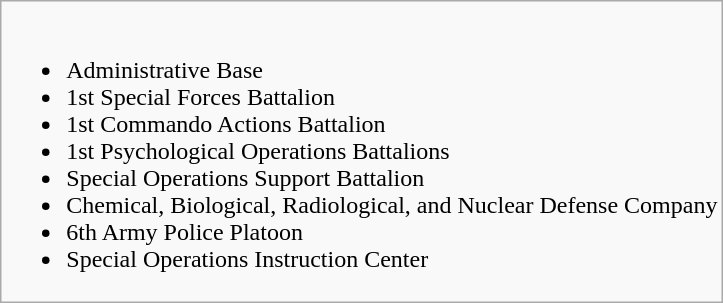<table class="wikitable mw-collapsible mw-collapsed">
<tr>
<td><br><ul><li>Administrative Base</li><li>1st Special Forces Battalion</li><li>1st Commando Actions Battalion</li><li>1st Psychological Operations Battalions</li><li>Special Operations Support Battalion</li><li>Chemical, Biological, Radiological, and Nuclear Defense Company</li><li>6th Army Police Platoon</li><li>Special Operations Instruction Center</li></ul></td>
</tr>
</table>
